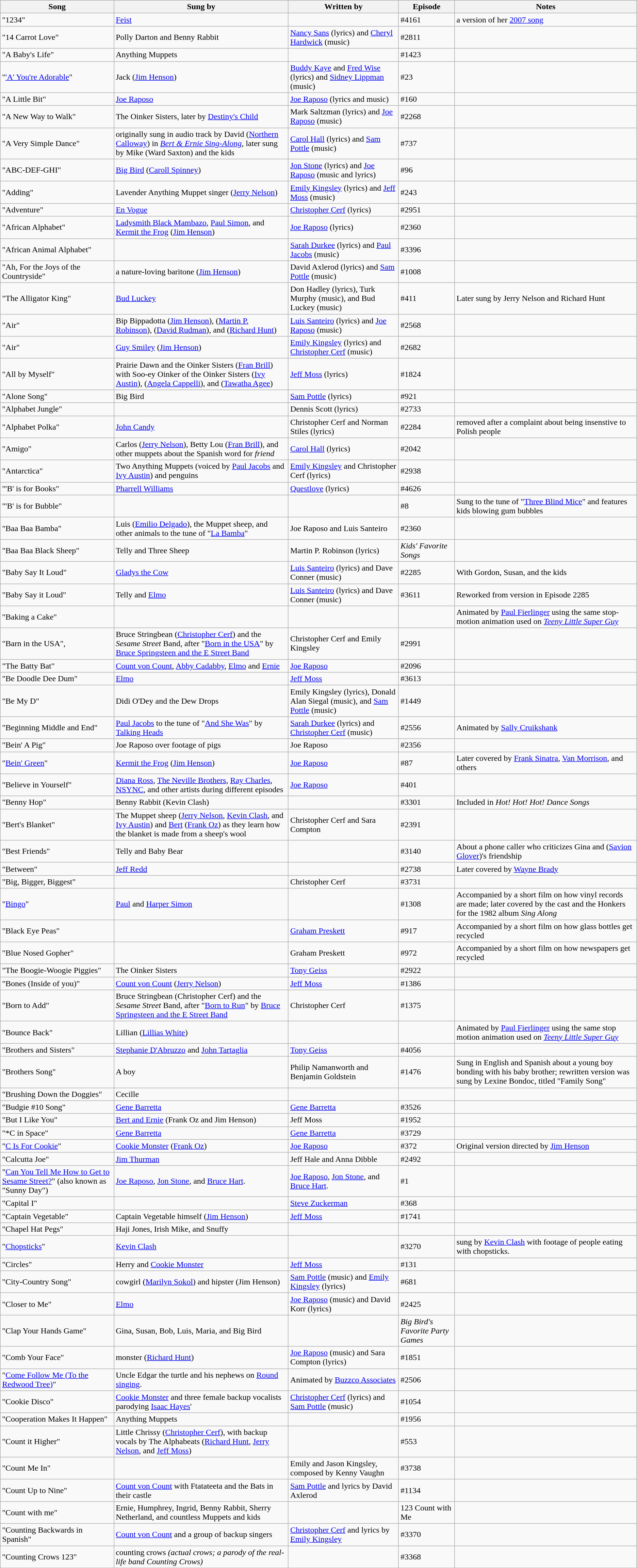<table class="wikitable">
<tr>
<th>Song</th>
<th>Sung by</th>
<th>Written by</th>
<th>Episode</th>
<th>Notes</th>
</tr>
<tr>
<td>"1234"</td>
<td><a href='#'>Feist</a></td>
<td></td>
<td>#4161</td>
<td>a version of her <a href='#'>2007 song</a></td>
</tr>
<tr>
<td>"14 Carrot Love"</td>
<td>Polly Darton and Benny Rabbit</td>
<td><a href='#'>Nancy Sans</a> (lyrics) and <a href='#'>Cheryl Hardwick</a> (music)</td>
<td>#2811</td>
<td></td>
</tr>
<tr>
<td>"A Baby's Life"</td>
<td>Anything Muppets</td>
<td></td>
<td>#1423</td>
<td></td>
</tr>
<tr>
<td>"<a href='#'>'A' You're Adorable</a>"</td>
<td>Jack (<a href='#'>Jim Henson</a>)</td>
<td><a href='#'>Buddy Kaye</a> and <a href='#'>Fred Wise</a> (lyrics) and <a href='#'>Sidney Lippman</a> (music)</td>
<td>#23</td>
<td></td>
</tr>
<tr>
<td>"A Little Bit"</td>
<td><a href='#'>Joe Raposo</a></td>
<td><a href='#'>Joe Raposo</a> (lyrics and music)</td>
<td>#160</td>
<td></td>
</tr>
<tr>
<td>"A New Way to Walk"</td>
<td>The Oinker Sisters, later by <a href='#'>Destiny's Child</a></td>
<td>Mark Saltzman (lyrics) and <a href='#'>Joe Raposo</a> (music)</td>
<td>#2268</td>
<td></td>
</tr>
<tr>
<td>"A Very Simple Dance"</td>
<td>originally sung in audio track by David (<a href='#'>Northern Calloway</a>) in <em><a href='#'>Bert & Ernie Sing-Along</a></em>, later sung by Mike (Ward Saxton) and the kids</td>
<td><a href='#'>Carol Hall</a> (lyrics) and <a href='#'>Sam Pottle</a> (music)</td>
<td>#737</td>
<td></td>
</tr>
<tr>
<td>"ABC-DEF-GHI"</td>
<td><a href='#'>Big Bird</a> (<a href='#'>Caroll Spinney</a>)</td>
<td><a href='#'>Jon Stone</a> (lyrics) and <a href='#'>Joe Raposo</a> (music and lyrics)</td>
<td>#96</td>
<td></td>
</tr>
<tr>
<td>"Adding"</td>
<td>Lavender Anything Muppet singer (<a href='#'>Jerry Nelson</a>)</td>
<td><a href='#'>Emily Kingsley</a> (lyrics) and <a href='#'>Jeff Moss</a> (music)</td>
<td>#243</td>
<td></td>
</tr>
<tr>
<td>"Adventure"</td>
<td><a href='#'>En Vogue</a></td>
<td><a href='#'>Christopher Cerf</a> (lyrics)</td>
<td>#2951</td>
<td></td>
</tr>
<tr>
<td>"African Alphabet"</td>
<td><a href='#'>Ladysmith Black Mambazo</a>, <a href='#'>Paul Simon</a>, and <a href='#'>Kermit the Frog</a> (<a href='#'>Jim Henson</a>)</td>
<td><a href='#'>Joe Raposo</a> (lyrics)</td>
<td>#2360</td>
<td></td>
</tr>
<tr>
<td>"African Animal Alphabet"</td>
<td></td>
<td><a href='#'>Sarah Durkee</a> (lyrics) and <a href='#'>Paul Jacobs</a> (music)</td>
<td>#3396</td>
<td></td>
</tr>
<tr>
<td>"Ah, For the Joys of the Countryside"</td>
<td>a nature-loving baritone (<a href='#'>Jim Henson</a>)</td>
<td>David Axlerod (lyrics) and <a href='#'>Sam Pottle</a> (music)</td>
<td>#1008</td>
<td></td>
</tr>
<tr>
<td>"The Alligator King"</td>
<td><a href='#'>Bud Luckey</a></td>
<td>Don Hadley (lyrics), Turk Murphy (music), and Bud Luckey (music)</td>
<td>#411</td>
<td>Later sung by Jerry Nelson and Richard Hunt</td>
</tr>
<tr>
<td>"Air"</td>
<td>Bip Bippadotta (<a href='#'>Jim Henson</a>), (<a href='#'>Martin P. Robinson</a>), (<a href='#'>David Rudman</a>), and (<a href='#'>Richard Hunt</a>)</td>
<td><a href='#'>Luis Santeiro</a> (lyrics) and <a href='#'>Joe Raposo</a> (music)</td>
<td>#2568</td>
<td></td>
</tr>
<tr>
<td>"Air"</td>
<td><a href='#'>Guy Smiley</a> (<a href='#'>Jim Henson</a>)</td>
<td><a href='#'>Emily Kingsley</a> (lyrics) and <a href='#'>Christopher Cerf</a> (music)</td>
<td>#2682</td>
<td></td>
</tr>
<tr>
<td>"All by Myself"</td>
<td>Prairie Dawn and the Oinker Sisters (<a href='#'>Fran Brill</a>) with Soo-ey Oinker of the Oinker Sisters (<a href='#'>Ivy Austin</a>), (<a href='#'>Angela Cappelli</a>), and (<a href='#'>Tawatha Agee</a>)</td>
<td><a href='#'>Jeff Moss</a> (lyrics)</td>
<td>#1824</td>
<td></td>
</tr>
<tr>
<td>"Alone Song"</td>
<td>Big Bird</td>
<td><a href='#'>Sam Pottle</a> (lyrics)</td>
<td>#921</td>
<td></td>
</tr>
<tr>
<td>"Alphabet Jungle"</td>
<td></td>
<td>Dennis Scott (lyrics)</td>
<td>#2733</td>
<td></td>
</tr>
<tr>
<td>"Alphabet Polka"</td>
<td><a href='#'>John Candy</a></td>
<td>Christopher Cerf and Norman Stiles (lyrics)</td>
<td>#2284</td>
<td>removed after a complaint about being insenstive to Polish people</td>
</tr>
<tr>
<td>"Amigo"</td>
<td>Carlos (<a href='#'>Jerry Nelson</a>), Betty Lou (<a href='#'>Fran Brill</a>), and other muppets about the Spanish word for <em>friend</em></td>
<td><a href='#'>Carol Hall</a> (lyrics)</td>
<td>#2042</td>
<td></td>
</tr>
<tr>
<td>"Antarctica"</td>
<td>Two Anything Muppets (voiced by <a href='#'>Paul Jacobs</a> and <a href='#'>Ivy Austin</a>) and penguins</td>
<td><a href='#'>Emily Kingsley</a> and Christopher Cerf (lyrics)</td>
<td>#2938</td>
<td></td>
</tr>
<tr>
<td>"'B' is for Books"</td>
<td><a href='#'>Pharrell Williams</a></td>
<td><a href='#'>Questlove</a> (lyrics)</td>
<td>#4626</td>
<td></td>
</tr>
<tr>
<td>"'B' is for Bubble"</td>
<td></td>
<td></td>
<td>#8</td>
<td>Sung to the tune of "<a href='#'>Three Blind Mice</a>" and features kids blowing gum bubbles</td>
</tr>
<tr>
<td>"Baa Baa Bamba"</td>
<td>Luis (<a href='#'>Emilio Delgado</a>), the Muppet sheep, and other animals to the tune of "<a href='#'>La Bamba</a>"</td>
<td>Joe Raposo and Luis Santeiro</td>
<td>#2360</td>
<td></td>
</tr>
<tr>
<td>"Baa Baa Black Sheep"</td>
<td>Telly and Three Sheep</td>
<td>Martin P. Robinson (lyrics)</td>
<td><em>Kids' Favorite Songs</em></td>
<td></td>
</tr>
<tr>
<td>"Baby Say It Loud"</td>
<td><a href='#'>Gladys the Cow</a></td>
<td><a href='#'>Luis Santeiro</a> (lyrics) and Dave Conner (music)</td>
<td>#2285</td>
<td>With Gordon, Susan, and the kids</td>
</tr>
<tr>
<td>"Baby Say it Loud"</td>
<td>Telly and <a href='#'>Elmo</a></td>
<td><a href='#'>Luis Santeiro</a> (lyrics) and Dave Conner (music)</td>
<td>#3611</td>
<td>Reworked from version in Episode 2285</td>
</tr>
<tr>
<td>"Baking a Cake"</td>
<td></td>
<td></td>
<td></td>
<td>Animated by <a href='#'>Paul Fierlinger</a> using the same stop-motion animation used on <em><a href='#'>Teeny Little Super Guy</a></em></td>
</tr>
<tr>
<td>"Barn in the USA",</td>
<td>Bruce Stringbean (<a href='#'>Christopher Cerf</a>) and the <em>Sesame Street</em> Band, after "<a href='#'>Born in the USA</a>" by <a href='#'>Bruce Springsteen and the E Street Band</a></td>
<td>Christopher Cerf and Emily Kingsley</td>
<td>#2991</td>
<td></td>
</tr>
<tr>
<td>"The Batty Bat"</td>
<td><a href='#'>Count von Count</a>, <a href='#'>Abby Cadabby</a>, <a href='#'>Elmo</a> and <a href='#'>Ernie</a></td>
<td><a href='#'>Joe Raposo</a></td>
<td>#2096</td>
<td></td>
</tr>
<tr>
<td>"Be Doodle Dee Dum"</td>
<td><a href='#'>Elmo</a></td>
<td><a href='#'>Jeff Moss</a></td>
<td>#3613</td>
<td></td>
</tr>
<tr>
<td>"Be My D"</td>
<td>Didi O'Dey and the Dew Drops</td>
<td>Emily Kingsley (lyrics), Donald Alan Siegal (music), and <a href='#'>Sam Pottle</a> (music)</td>
<td>#1449</td>
<td></td>
</tr>
<tr>
<td>"Beginning Middle and End"</td>
<td><a href='#'>Paul Jacobs</a> to the tune of "<a href='#'>And She Was</a>" by <a href='#'>Talking Heads</a></td>
<td><a href='#'>Sarah Durkee</a> (lyrics) and <a href='#'>Christopher Cerf</a> (music)</td>
<td>#2556</td>
<td>Animated by <a href='#'>Sally Cruikshank</a></td>
</tr>
<tr>
<td>"Bein' A Pig"</td>
<td>Joe Raposo over footage of pigs</td>
<td>Joe Raposo</td>
<td>#2356</td>
<td></td>
</tr>
<tr>
<td>"<a href='#'>Bein' Green</a>"</td>
<td><a href='#'>Kermit the Frog</a> (<a href='#'>Jim Henson</a>)</td>
<td><a href='#'>Joe Raposo</a></td>
<td>#87</td>
<td>Later covered by <a href='#'>Frank Sinatra</a>, <a href='#'>Van Morrison</a>, and others</td>
</tr>
<tr>
<td>"Believe in Yourself"</td>
<td><a href='#'>Diana Ross</a>, <a href='#'>The Neville Brothers</a>, <a href='#'>Ray Charles</a>, <a href='#'>NSYNC</a>, and other artists during different episodes</td>
<td><a href='#'>Joe Raposo</a></td>
<td>#401</td>
<td></td>
</tr>
<tr>
<td>"Benny Hop"</td>
<td>Benny Rabbit (Kevin Clash)</td>
<td></td>
<td>#3301</td>
<td>Included in <em>Hot! Hot! Hot! Dance Songs</em></td>
</tr>
<tr>
<td>"Bert's Blanket"</td>
<td>The Muppet sheep (<a href='#'>Jerry Nelson</a>, <a href='#'>Kevin Clash</a>, and <a href='#'>Ivy Austin</a>) and <a href='#'>Bert</a> (<a href='#'>Frank Oz</a>) as they learn how the blanket is made from a sheep's wool</td>
<td>Christopher Cerf and Sara Compton</td>
<td>#2391</td>
<td></td>
</tr>
<tr>
<td>"Best Friends"</td>
<td>Telly and Baby Bear</td>
<td></td>
<td>#3140</td>
<td>About a phone caller who criticizes Gina and (<a href='#'>Savion Glover</a>)'s friendship</td>
</tr>
<tr>
<td>"Between"</td>
<td><a href='#'>Jeff Redd</a></td>
<td></td>
<td>#2738</td>
<td>Later covered by <a href='#'>Wayne Brady</a></td>
</tr>
<tr>
<td>"Big, Bigger, Biggest"</td>
<td></td>
<td>Christopher Cerf</td>
<td>#3731</td>
<td></td>
</tr>
<tr>
<td>"<a href='#'>Bingo</a>"</td>
<td><a href='#'>Paul</a> and <a href='#'>Harper Simon</a></td>
<td></td>
<td>#1308</td>
<td>Accompanied by a short film on how vinyl records are made; later covered by the cast and the Honkers for the 1982 album <em>Sing Along</em></td>
</tr>
<tr>
<td>"Black Eye Peas"</td>
<td></td>
<td><a href='#'>Graham Preskett</a></td>
<td>#917</td>
<td>Accompanied by a short film on how glass bottles get recycled</td>
</tr>
<tr>
<td>"Blue Nosed Gopher"</td>
<td></td>
<td>Graham Preskett</td>
<td>#972</td>
<td>Accompanied by a short film on how newspapers get recycled</td>
</tr>
<tr>
<td>"The Boogie-Woogie Piggies"</td>
<td>The Oinker Sisters</td>
<td><a href='#'>Tony Geiss</a></td>
<td>#2922</td>
<td></td>
</tr>
<tr>
<td>"Bones (Inside of you)"</td>
<td><a href='#'>Count von Count</a> (<a href='#'>Jerry Nelson</a>)</td>
<td><a href='#'>Jeff Moss</a></td>
<td>#1386</td>
<td></td>
</tr>
<tr>
<td>"Born to Add"</td>
<td>Bruce Stringbean (Christopher Cerf) and the <em>Sesame Street</em> Band, after "<a href='#'>Born to Run</a>" by <a href='#'>Bruce Springsteen and the E Street Band</a></td>
<td>Christopher Cerf</td>
<td>#1375</td>
<td></td>
</tr>
<tr>
<td>"Bounce Back"</td>
<td>Lillian (<a href='#'>Lillias White</a>)</td>
<td></td>
<td></td>
<td>Animated by <a href='#'>Paul Fierlinger</a> using the same stop motion animation used on <em><a href='#'>Teeny Little Super Guy</a></em></td>
</tr>
<tr>
<td>"Brothers and Sisters"</td>
<td><a href='#'>Stephanie D'Abruzzo</a> and <a href='#'>John Tartaglia</a></td>
<td><a href='#'>Tony Geiss</a></td>
<td>#4056</td>
<td></td>
</tr>
<tr>
<td>"Brothers Song"</td>
<td>A boy</td>
<td>Philip Namanworth and Benjamin Goldstein</td>
<td>#1476</td>
<td>Sung in English and Spanish about a young boy bonding with his baby brother; rewritten version was sung by Lexine Bondoc, titled "Family Song"</td>
</tr>
<tr>
<td>"Brushing Down the Doggies"</td>
<td>Cecille</td>
<td></td>
<td></td>
<td></td>
</tr>
<tr>
<td>"Budgie #10 Song"</td>
<td><a href='#'>Gene Barretta</a></td>
<td><a href='#'>Gene Barretta</a></td>
<td>#3526</td>
<td></td>
</tr>
<tr>
<td>"But I Like You"</td>
<td><a href='#'>Bert and Ernie</a> (Frank Oz and Jim Henson)</td>
<td>Jeff Moss</td>
<td>#1952</td>
<td></td>
</tr>
<tr>
<td>"*C in Space"</td>
<td><a href='#'>Gene Barretta</a></td>
<td><a href='#'>Gene Barretta</a></td>
<td>#3729</td>
<td></td>
</tr>
<tr>
<td>"<a href='#'>C Is For Cookie</a>"</td>
<td><a href='#'>Cookie Monster</a> (<a href='#'>Frank Oz</a>)</td>
<td><a href='#'>Joe Raposo</a></td>
<td>#372</td>
<td>Original version directed by <a href='#'>Jim Henson</a></td>
</tr>
<tr>
<td>"Calcutta Joe"</td>
<td><a href='#'>Jim Thurman</a></td>
<td>Jeff Hale and Anna Dibble</td>
<td>#2492</td>
<td></td>
</tr>
<tr>
<td>"<a href='#'>Can You Tell Me How to Get to Sesame Street?</a>" (also known as "Sunny Day")</td>
<td><a href='#'>Joe Raposo</a>, <a href='#'>Jon Stone</a>, and <a href='#'>Bruce Hart</a>.</td>
<td><a href='#'>Joe Raposo</a>, <a href='#'>Jon Stone</a>, and <a href='#'>Bruce Hart</a>.</td>
<td>#1</td>
<td></td>
</tr>
<tr>
<td>"Capital I"</td>
<td></td>
<td><a href='#'>Steve Zuckerman</a></td>
<td>#368</td>
<td></td>
</tr>
<tr>
<td>"Captain Vegetable"</td>
<td>Captain Vegetable himself (<a href='#'>Jim Henson</a>)</td>
<td><a href='#'>Jeff Moss</a></td>
<td>#1741</td>
<td></td>
</tr>
<tr>
<td>"Chapel Hat Pegs"</td>
<td>Haji Jones, Irish Mike, and Snuffy</td>
<td></td>
<td></td>
<td></td>
</tr>
<tr>
<td>"<a href='#'>Chopsticks</a>"</td>
<td><a href='#'>Kevin Clash</a></td>
<td></td>
<td>#3270</td>
<td>sung by <a href='#'>Kevin Clash</a> with footage of people eating with chopsticks.</td>
</tr>
<tr>
<td>"Circles"</td>
<td>Herry and <a href='#'>Cookie Monster</a></td>
<td><a href='#'>Jeff Moss</a></td>
<td>#131</td>
<td></td>
</tr>
<tr>
<td>"City-Country Song"</td>
<td>cowgirl (<a href='#'>Marilyn Sokol</a>) and hipster (Jim Henson)</td>
<td><a href='#'>Sam Pottle</a> (music) and <a href='#'>Emily Kingsley</a> (lyrics)</td>
<td>#681</td>
<td></td>
</tr>
<tr>
<td>"Closer to Me"</td>
<td><a href='#'>Elmo</a></td>
<td><a href='#'>Joe Raposo</a> (music) and David Korr (lyrics)</td>
<td>#2425</td>
<td></td>
</tr>
<tr>
<td>"Clap Your Hands Game"</td>
<td>Gina, Susan, Bob, Luis, Maria, and Big Bird</td>
<td></td>
<td><em>Big Bird's Favorite Party Games</em></td>
<td></td>
</tr>
<tr>
<td>"Comb Your Face"</td>
<td>monster (<a href='#'>Richard Hunt</a>)</td>
<td><a href='#'>Joe Raposo</a> (music) and Sara Compton (lyrics)</td>
<td>#1851</td>
<td></td>
</tr>
<tr>
<td>"<a href='#'>Come Follow Me (To the Redwood Tree)</a>"</td>
<td>Uncle Edgar the turtle and his nephews on <a href='#'>Round singing</a>.</td>
<td>Animated by <a href='#'>Buzzco Associates</a></td>
<td>#2506</td>
<td></td>
</tr>
<tr>
<td>"Cookie Disco"</td>
<td><a href='#'>Cookie Monster</a> and three female backup vocalists parodying <a href='#'>Isaac Hayes</a>'</td>
<td><a href='#'>Christopher Cerf</a> (lyrics) and <a href='#'>Sam Pottle</a> (music)</td>
<td>#1054</td>
<td></td>
</tr>
<tr>
<td>"Cooperation Makes It Happen"</td>
<td>Anything Muppets</td>
<td></td>
<td>#1956</td>
<td></td>
</tr>
<tr>
<td>"Count it Higher"</td>
<td>Little Chrissy (<a href='#'>Christopher Cerf</a>), with backup vocals by The Alphabeats (<a href='#'>Richard Hunt</a>, <a href='#'>Jerry Nelson</a>, and <a href='#'>Jeff Moss</a>)</td>
<td></td>
<td>#553</td>
<td></td>
</tr>
<tr>
<td>"Count Me In"</td>
<td></td>
<td>Emily and Jason Kingsley, composed by Kenny Vaughn</td>
<td>#3738</td>
<td></td>
</tr>
<tr>
<td>"Count Up to Nine"</td>
<td><a href='#'>Count von Count</a> with Ftatateeta and the Bats in their castle</td>
<td><a href='#'>Sam Pottle</a> and lyrics by David Axlerod</td>
<td>#1134</td>
<td></td>
</tr>
<tr>
<td>"Count with me"</td>
<td>Ernie, Humphrey, Ingrid, Benny Rabbit, Sherry Netherland, and countless Muppets and kids</td>
<td></td>
<td>123 Count with Me</td>
<td></td>
</tr>
<tr>
<td>"Counting Backwards in Spanish"</td>
<td><a href='#'>Count von Count</a> and a group of backup singers</td>
<td><a href='#'>Christopher Cerf</a> and lyrics by <a href='#'>Emily Kingsley</a></td>
<td>#3370</td>
<td></td>
</tr>
<tr>
<td>"Counting Crows 123"</td>
<td>counting crows <em>(actual crows; a parody of the real-life band Counting Crows)</em></td>
<td></td>
<td>#3368</td>
<td></td>
</tr>
</table>
